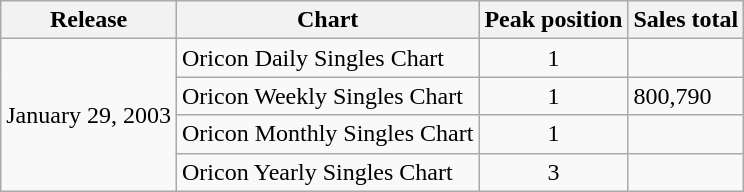<table class="wikitable">
<tr>
<th>Release</th>
<th>Chart</th>
<th>Peak position</th>
<th>Sales total</th>
</tr>
<tr>
<td rowspan="4">January 29, 2003</td>
<td>Oricon Daily Singles Chart</td>
<td align="center">1</td>
<td></td>
</tr>
<tr>
<td>Oricon Weekly Singles Chart</td>
<td align="center">1</td>
<td>800,790</td>
</tr>
<tr>
<td>Oricon Monthly Singles Chart</td>
<td align="center">1</td>
<td></td>
</tr>
<tr>
<td>Oricon Yearly Singles Chart</td>
<td align="center">3</td>
<td></td>
</tr>
</table>
